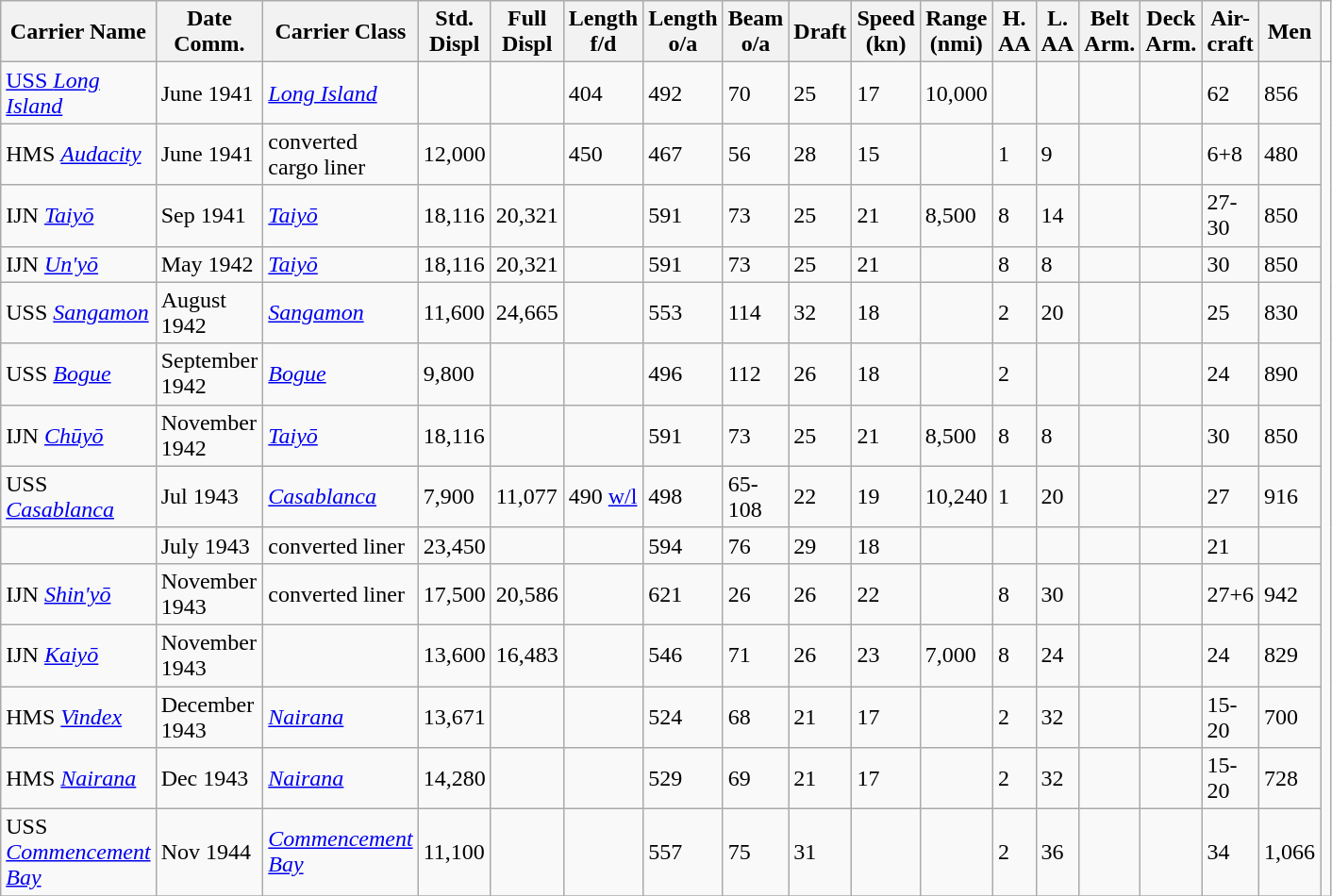<table class="wikitable">
<tr>
<th scope="col" style="width: 100px;">Carrier Name</th>
<th scope="col" width="5">Date Comm.</th>
<th scope="col" width="5">Carrier Class</th>
<th scope="col" width="5">Std. Displ</th>
<th scope="col" width="5">Full Displ</th>
<th scope="col" width="5">Length f/d</th>
<th scope="col" width="5">Length o/a</th>
<th scope="col" width="5">Beam o/a</th>
<th scope="col" width="5">Draft</th>
<th scope="col" width="5">Speed (kn)</th>
<th scope="col" width="5">Range (nmi)</th>
<th scope="col" width="5">H. AA</th>
<th scope="col" width="5">L. AA</th>
<th scope="col" width="5">Belt Arm.</th>
<th scope="col" width="5">Deck Arm.</th>
<th scope="col" width="5">Air- craft</th>
<th scope="col" width="5">Men</th>
<td></td>
</tr>
<tr>
<td><a href='#'>USS <em>Long Island</em></a></td>
<td>June 1941</td>
<td><a href='#'><em>Long Island</em></a></td>
<td></td>
<td></td>
<td>404</td>
<td>492</td>
<td>70</td>
<td>25</td>
<td>17</td>
<td>10,000</td>
<td></td>
<td></td>
<td></td>
<td></td>
<td>62</td>
<td>856</td>
</tr>
<tr>
<td>HMS <em><a href='#'>Audacity</a></em></td>
<td>June 1941</td>
<td>converted cargo liner</td>
<td>12,000</td>
<td></td>
<td>450</td>
<td>467</td>
<td>56</td>
<td>28</td>
<td>15</td>
<td></td>
<td>1</td>
<td>9</td>
<td></td>
<td></td>
<td>6+8</td>
<td>480</td>
</tr>
<tr>
<td>IJN <em><a href='#'>Taiyō</a></em></td>
<td>Sep 1941</td>
<td><em><a href='#'>Taiyō</a></em></td>
<td>18,116</td>
<td>20,321</td>
<td></td>
<td>591</td>
<td>73</td>
<td>25</td>
<td>21</td>
<td>8,500</td>
<td>8</td>
<td>14</td>
<td></td>
<td></td>
<td>27-30</td>
<td>850</td>
</tr>
<tr>
<td>IJN <em><a href='#'>Un'yō</a></em></td>
<td>May 1942</td>
<td><em><a href='#'>Taiyō</a></em></td>
<td>18,116</td>
<td>20,321</td>
<td></td>
<td>591</td>
<td>73</td>
<td>25</td>
<td>21</td>
<td></td>
<td>8</td>
<td>8</td>
<td></td>
<td></td>
<td>30</td>
<td>850</td>
</tr>
<tr>
<td>USS <em><a href='#'>Sangamon</a></em></td>
<td>August 1942</td>
<td><em><a href='#'>Sangamon</a></em></td>
<td>11,600</td>
<td>24,665</td>
<td></td>
<td>553</td>
<td>114</td>
<td>32</td>
<td>18</td>
<td></td>
<td>2</td>
<td>20</td>
<td></td>
<td></td>
<td>25</td>
<td>830</td>
</tr>
<tr>
<td>USS <em><a href='#'>Bogue</a></em></td>
<td>September 1942</td>
<td><a href='#'><em>Bogue</em></a></td>
<td>9,800</td>
<td></td>
<td></td>
<td>496</td>
<td>112</td>
<td>26</td>
<td>18</td>
<td></td>
<td>2</td>
<td></td>
<td></td>
<td></td>
<td>24</td>
<td>890</td>
</tr>
<tr>
<td>IJN <em><a href='#'>Chūyō</a></em></td>
<td>November 1942</td>
<td><em><a href='#'>Taiyō</a></em></td>
<td>18,116</td>
<td></td>
<td></td>
<td>591</td>
<td>73</td>
<td>25</td>
<td>21</td>
<td>8,500</td>
<td>8</td>
<td>8</td>
<td></td>
<td></td>
<td>30</td>
<td>850</td>
</tr>
<tr>
<td>USS <em><a href='#'>Casablanca</a></em></td>
<td>Jul 1943</td>
<td><em><a href='#'>Casablanca</a></em></td>
<td>7,900</td>
<td>11,077</td>
<td>490 <a href='#'>w/l</a></td>
<td>498</td>
<td>65-108</td>
<td>22</td>
<td>19</td>
<td>10,240</td>
<td>1</td>
<td>20</td>
<td></td>
<td></td>
<td>27</td>
<td>916</td>
</tr>
<tr>
<td></td>
<td>July 1943</td>
<td>converted liner</td>
<td>23,450</td>
<td></td>
<td></td>
<td>594</td>
<td>76</td>
<td>29</td>
<td>18</td>
<td></td>
<td></td>
<td></td>
<td></td>
<td></td>
<td>21</td>
<td></td>
</tr>
<tr>
<td>IJN <em><a href='#'>Shin'yō</a></em></td>
<td>November 1943</td>
<td>converted liner</td>
<td>17,500</td>
<td>20,586</td>
<td></td>
<td>621</td>
<td>26</td>
<td>26</td>
<td>22</td>
<td></td>
<td>8</td>
<td>30</td>
<td></td>
<td></td>
<td>27+6</td>
<td>942</td>
</tr>
<tr>
<td>IJN <em><a href='#'>Kaiyō</a></em></td>
<td>November 1943</td>
<td></td>
<td>13,600</td>
<td>16,483</td>
<td></td>
<td>546</td>
<td>71</td>
<td>26</td>
<td>23</td>
<td>7,000</td>
<td>8</td>
<td>24</td>
<td></td>
<td></td>
<td>24</td>
<td>829</td>
</tr>
<tr>
<td>HMS <em><a href='#'>Vindex</a></em></td>
<td>December 1943</td>
<td><em><a href='#'>Nairana</a></em></td>
<td>13,671</td>
<td></td>
<td></td>
<td>524</td>
<td>68</td>
<td>21</td>
<td>17</td>
<td></td>
<td>2</td>
<td>32</td>
<td></td>
<td></td>
<td>15-20</td>
<td>700</td>
</tr>
<tr>
<td>HMS <em><a href='#'>Nairana</a></em></td>
<td>Dec 1943</td>
<td><em><a href='#'>Nairana</a></em></td>
<td>14,280</td>
<td></td>
<td></td>
<td>529</td>
<td>69</td>
<td>21</td>
<td>17</td>
<td></td>
<td>2</td>
<td>32</td>
<td></td>
<td></td>
<td>15-20</td>
<td>728</td>
</tr>
<tr>
<td>USS <em><a href='#'>Commencement Bay</a></em></td>
<td>Nov 1944</td>
<td><em><a href='#'>Commencement Bay</a></em></td>
<td>11,100</td>
<td></td>
<td></td>
<td>557</td>
<td>75</td>
<td>31</td>
<td></td>
<td></td>
<td>2</td>
<td>36</td>
<td></td>
<td></td>
<td>34</td>
<td>1,066</td>
</tr>
<tr>
</tr>
</table>
